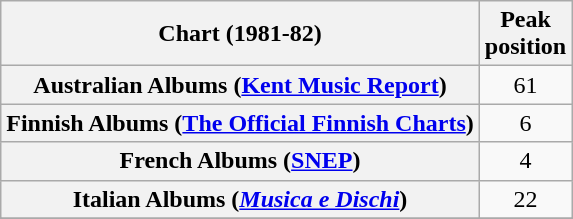<table class="wikitable sortable plainrowheaders">
<tr>
<th>Chart (1981-82)</th>
<th>Peak<br>position</th>
</tr>
<tr>
<th scope="row">Australian Albums (<a href='#'>Kent Music Report</a>)</th>
<td align="center">61</td>
</tr>
<tr>
<th scope="row">Finnish Albums (<a href='#'>The Official Finnish Charts</a>)</th>
<td align="center">6</td>
</tr>
<tr>
<th scope="row">French Albums (<a href='#'>SNEP</a>)</th>
<td style="text-align:center;">4</td>
</tr>
<tr>
<th scope="row">Italian Albums (<em><a href='#'>Musica e Dischi</a></em>)</th>
<td style="text-align:center;">22</td>
</tr>
<tr>
</tr>
<tr>
</tr>
<tr>
</tr>
</table>
